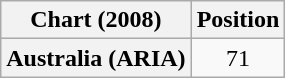<table class="wikitable plainrowheaders" style="text-align:center">
<tr>
<th>Chart (2008)</th>
<th>Position</th>
</tr>
<tr>
<th scope="row">Australia (ARIA)</th>
<td>71</td>
</tr>
</table>
